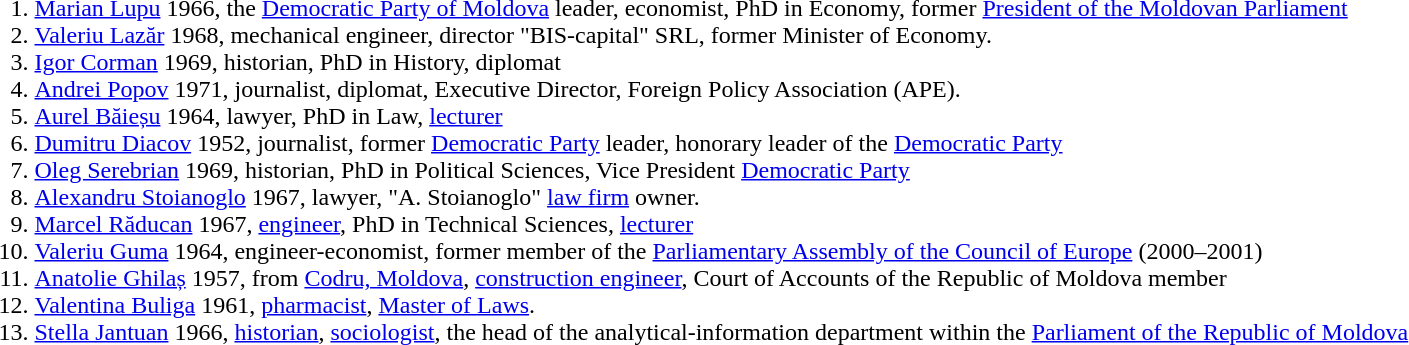<table valign="top">
<tr>
<td><ul><ol><br><li> <a href='#'>Marian Lupu</a> 1966, the <a href='#'>Democratic Party of Moldova</a> leader, economist, PhD in Economy, former <a href='#'>President of the Moldovan Parliament</a> 
<li> <a href='#'>Valeriu Lazăr</a> 1968, mechanical engineer, director "BIS-capital" SRL, former Minister of Economy. 
<li> <a href='#'>Igor Corman</a> 1969, historian, PhD in History, diplomat 
<li> <a href='#'>Andrei Popov</a> 1971, journalist, diplomat, Executive Director, Foreign Policy Association (APE). 
<li> <a href='#'>Aurel Băieșu</a> 1964, lawyer, PhD in Law, <a href='#'>lecturer</a> 
<li> <a href='#'>Dumitru Diacov</a> 1952, journalist, former <a href='#'>Democratic Party</a> leader, honorary leader of the <a href='#'>Democratic Party</a> 
<li> <a href='#'>Oleg Serebrian</a> 1969, historian, PhD in Political Sciences, Vice President <a href='#'>Democratic Party</a> 
<li> <a href='#'>Alexandru Stoianoglo</a> 1967, lawyer, "A. Stoianoglo" <a href='#'>law firm</a> owner. 
<li> <a href='#'>Marcel Răducan</a> 1967, <a href='#'>engineer</a>, PhD in Technical Sciences, <a href='#'>lecturer</a> 
<li> <a href='#'>Valeriu Guma</a> 1964, engineer-economist, former member of the <a href='#'>Parliamentary Assembly of the Council of Europe</a> (2000–2001) 
<li> <a href='#'>Anatolie Ghilaș</a> 1957, from <a href='#'>Codru, Moldova</a>, <a href='#'>construction engineer</a>, Court of Accounts of the Republic of Moldova member 
<li> <a href='#'>Valentina Buliga</a> 1961, <a href='#'>pharmacist</a>, <a href='#'>Master of Laws</a>. 
<li> <a href='#'>Stella Jantuan</a> 1966, <a href='#'>historian</a>, <a href='#'>sociologist</a>, the head of the analytical-information department within the <a href='#'>Parliament of the Republic of Moldova</a>
</ol></ul></td>
</tr>
</table>
